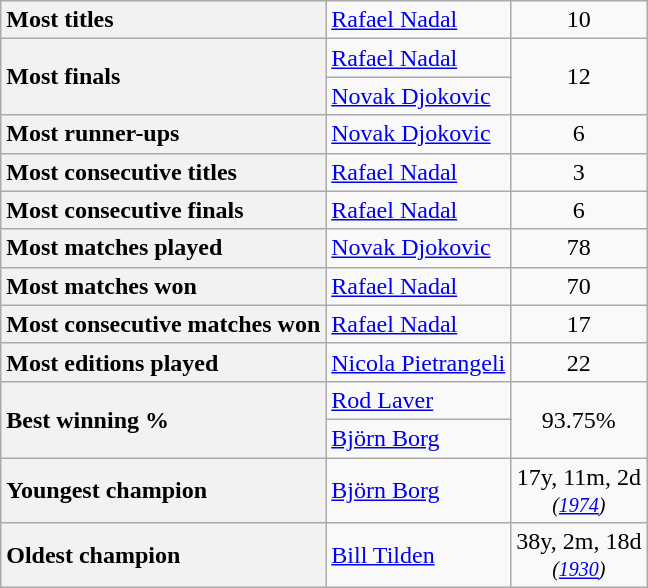<table class=wikitable>
<tr>
<th style="text-align:left;">Most titles</th>
<td> <a href='#'>Rafael Nadal</a></td>
<td style="text-align:center;">10</td>
</tr>
<tr>
<th rowspan = 2 style="text-align:left;">Most finals</th>
<td> <a href='#'>Rafael Nadal</a></td>
<td rowspan = 2 style="text-align:center;">12</td>
</tr>
<tr>
<td> <a href='#'>Novak Djokovic</a></td>
</tr>
<tr>
<th style="text-align:left;">Most runner-ups</th>
<td> <a href='#'>Novak Djokovic</a></td>
<td style="text-align:center;">6</td>
</tr>
<tr>
<th style="text-align:left;">Most consecutive titles<br></th>
<td> <a href='#'>Rafael Nadal</a><br></td>
<td style="text-align:center;">3</td>
</tr>
<tr>
<th style="text-align:left;">Most consecutive finals<br></th>
<td> <a href='#'>Rafael Nadal</a><br></td>
<td style="text-align:center;">6</td>
</tr>
<tr>
<th style="text-align:left;">Most matches played</th>
<td> <a href='#'>Novak Djokovic</a></td>
<td style="text-align:center;">78</td>
</tr>
<tr>
<th style="text-align:left;">Most matches won</th>
<td> <a href='#'>Rafael Nadal</a></td>
<td style="text-align:center;">70</td>
</tr>
<tr>
<th style="text-align:left;">Most consecutive matches won</th>
<td> <a href='#'>Rafael Nadal</a></td>
<td style="text-align:center;">17</td>
</tr>
<tr>
<th style="text-align:left;">Most editions played</th>
<td> <a href='#'>Nicola Pietrangeli</a></td>
<td style="text-align:center;">22</td>
</tr>
<tr>
<th rowspan = 2 style="text-align:left;">Best winning %</th>
<td> <a href='#'>Rod Laver</a></td>
<td rowspan = 2 style="text-align:center;">93.75%</td>
</tr>
<tr>
<td> <a href='#'>Björn Borg</a></td>
</tr>
<tr>
<th style="text-align:left;">Youngest champion</th>
<td> <a href='#'>Björn Borg</a></td>
<td style="text-align:center;">17y, 11m, 2d<br><small><em>(<a href='#'>1974</a>)</em></small></td>
</tr>
<tr>
<th style="text-align:left;">Oldest champion</th>
<td> <a href='#'>Bill Tilden</a></td>
<td style="text-align:center;">38y, 2m, 18d<br><small><em>(<a href='#'>1930</a>)</em></small></td>
</tr>
</table>
